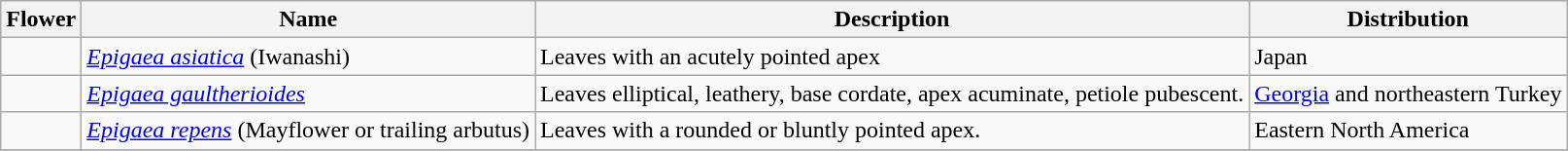<table class="wikitable sortable">
<tr>
<th>Flower</th>
<th>Name</th>
<th>Description</th>
<th>Distribution</th>
</tr>
<tr>
<td></td>
<td><em><a href='#'>Epigaea asiatica</a></em> (Iwanashi)</td>
<td>Leaves with an acutely pointed apex</td>
<td>Japan</td>
</tr>
<tr>
<td></td>
<td><em><a href='#'>Epigaea gaultherioides</a></em></td>
<td>Leaves elliptical, leathery, base cordate, apex acuminate, petiole pubescent.</td>
<td><a href='#'>Georgia</a> and northeastern Turkey</td>
</tr>
<tr>
<td></td>
<td><em><a href='#'>Epigaea repens</a></em> (Mayflower or trailing arbutus)</td>
<td>Leaves with a rounded or bluntly pointed apex.</td>
<td>Eastern North America</td>
</tr>
<tr>
</tr>
</table>
